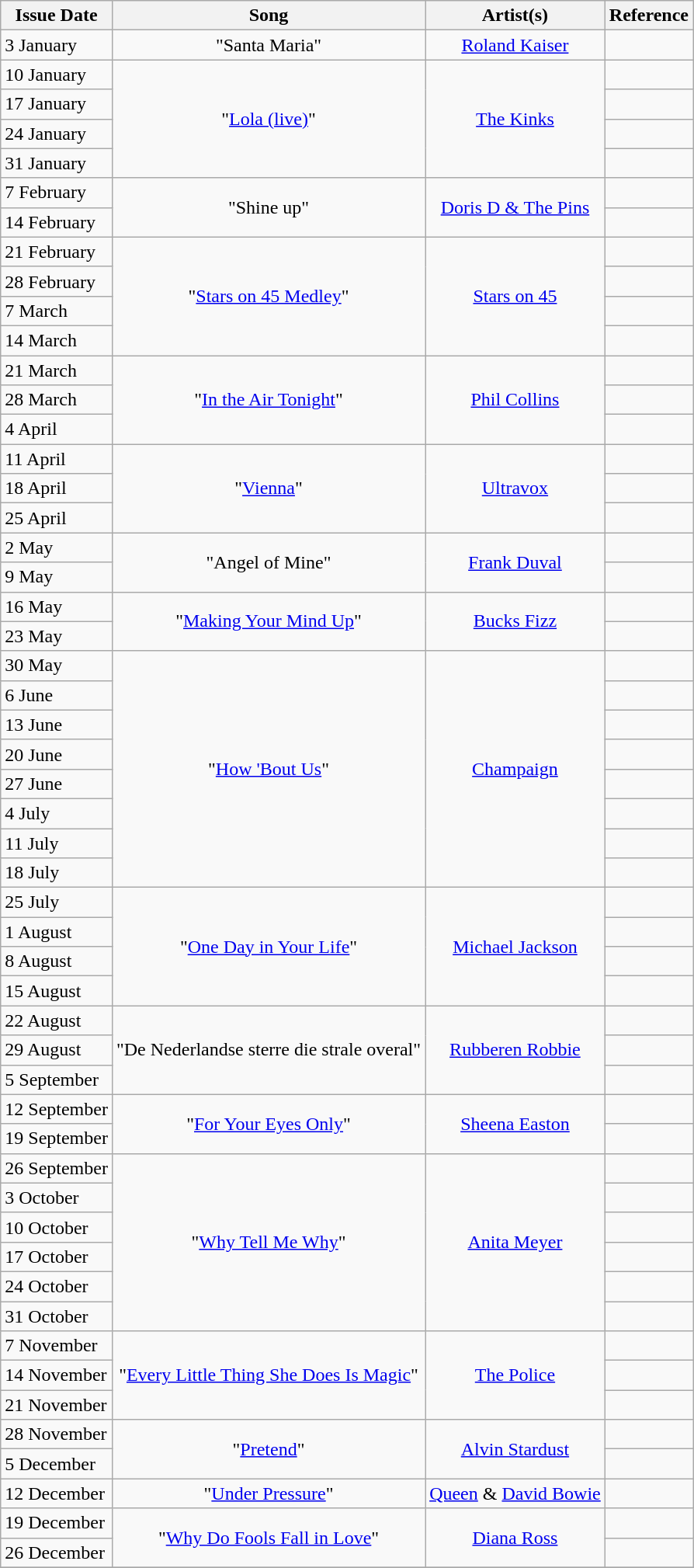<table class="wikitable">
<tr>
<th align="center">Issue Date</th>
<th align="center">Song</th>
<th align="center">Artist(s)</th>
<th align="center">Reference</th>
</tr>
<tr>
<td align="left">3 January</td>
<td align="center">"Santa Maria"</td>
<td align="center"><a href='#'>Roland Kaiser</a></td>
<td align="center"><br></td>
</tr>
<tr>
<td align="left">10 January</td>
<td align="center" rowspan="4">"<a href='#'>Lola (live)</a>"</td>
<td align="center" rowspan="4"><a href='#'>The Kinks</a></td>
<td align="center"><br></td>
</tr>
<tr>
<td align="left">17 January</td>
<td align="center"><br></td>
</tr>
<tr>
<td align="left">24 January</td>
<td align="center"><br></td>
</tr>
<tr>
<td align="left">31 January</td>
<td align="center"><br></td>
</tr>
<tr>
<td align="left">7 February</td>
<td align="center" rowspan="2">"Shine up"</td>
<td align="center" rowspan="2"><a href='#'>Doris D & The Pins</a></td>
<td align="center"><br></td>
</tr>
<tr>
<td align="left">14 February</td>
<td align="center"><br></td>
</tr>
<tr>
<td align="left">21 February</td>
<td align="center" rowspan="4">"<a href='#'>Stars on 45 Medley</a>"</td>
<td align="center" rowspan="4"><a href='#'>Stars on 45</a></td>
<td align="center"><br></td>
</tr>
<tr>
<td align="left">28 February</td>
<td align="center"><br></td>
</tr>
<tr>
<td align="left">7 March</td>
<td align="center"><br></td>
</tr>
<tr>
<td align="left">14 March</td>
<td align="center"><br></td>
</tr>
<tr>
<td align="left">21 March</td>
<td align="center" rowspan="3">"<a href='#'>In the Air Tonight</a>"</td>
<td align="center" rowspan="3"><a href='#'>Phil Collins</a></td>
<td align="center"><br></td>
</tr>
<tr>
<td align="left">28 March</td>
<td align="center"><br></td>
</tr>
<tr>
<td align="left">4 April</td>
<td align="center"><br></td>
</tr>
<tr>
<td align="left">11 April</td>
<td align="center" rowspan="3">"<a href='#'>Vienna</a>"</td>
<td align="center" rowspan="3"><a href='#'>Ultravox</a></td>
<td align="center"><br></td>
</tr>
<tr>
<td align="left">18 April</td>
<td align="center"><br></td>
</tr>
<tr>
<td align="left">25 April</td>
<td align="center"><br></td>
</tr>
<tr>
<td align="left">2 May</td>
<td align="center" rowspan="2">"Angel of Mine"</td>
<td align="center" rowspan="2"><a href='#'>Frank Duval</a></td>
<td align="center"><br></td>
</tr>
<tr>
<td align="left">9 May</td>
<td align="center"><br></td>
</tr>
<tr>
<td align="left">16 May</td>
<td align="center" rowspan="2">"<a href='#'>Making Your Mind Up</a>"</td>
<td align="center" rowspan="2"><a href='#'>Bucks Fizz</a></td>
<td align="center"><br></td>
</tr>
<tr>
<td align="left">23 May</td>
<td align="center"><br></td>
</tr>
<tr>
<td align="left">30 May</td>
<td align="center" rowspan="8">"<a href='#'>How 'Bout Us</a>"</td>
<td align="center" rowspan="8"><a href='#'>Champaign</a></td>
<td align="center"><br></td>
</tr>
<tr>
<td align="left">6 June</td>
<td align="center"><br></td>
</tr>
<tr>
<td align="left">13 June</td>
<td align="center"><br></td>
</tr>
<tr>
<td align="left">20 June</td>
<td align="center"><br></td>
</tr>
<tr>
<td align="left">27 June</td>
<td align="center"><br></td>
</tr>
<tr>
<td align="left">4 July</td>
<td align="center"><br></td>
</tr>
<tr>
<td align="left">11 July</td>
<td align="center"><br></td>
</tr>
<tr>
<td align="left">18 July</td>
<td align="center"><br></td>
</tr>
<tr>
<td align="left">25 July</td>
<td align="center" rowspan="4">"<a href='#'>One Day in Your Life</a>"</td>
<td align="center" rowspan="4"><a href='#'>Michael Jackson</a></td>
<td align="center"><br></td>
</tr>
<tr>
<td align="left">1 August</td>
<td align="center"><br></td>
</tr>
<tr>
<td align="left">8 August</td>
<td align="center"><br></td>
</tr>
<tr>
<td align="left">15 August</td>
<td align="center"><br></td>
</tr>
<tr>
<td align="left">22 August</td>
<td align="center" rowspan="3">"De Nederlandse sterre die strale overal"</td>
<td align="center" rowspan="3"><a href='#'>Rubberen Robbie</a></td>
<td align="center"><br></td>
</tr>
<tr>
<td align="left">29 August</td>
<td align="center"><br></td>
</tr>
<tr>
<td align="left">5 September</td>
<td align="center"><br></td>
</tr>
<tr>
<td align="left">12 September</td>
<td align="center" rowspan="2">"<a href='#'>For Your Eyes Only</a>"</td>
<td align="center" rowspan="2"><a href='#'>Sheena Easton</a></td>
<td align="center"><br></td>
</tr>
<tr>
<td align="left">19 September</td>
<td align="center"><br></td>
</tr>
<tr>
<td align="left">26 September</td>
<td align="center" rowspan="6">"<a href='#'>Why Tell Me Why</a>"</td>
<td align="center" rowspan="6"><a href='#'>Anita Meyer</a></td>
<td align="center"><br></td>
</tr>
<tr>
<td align="left">3 October</td>
<td align="center"><br></td>
</tr>
<tr>
<td align="left">10 October</td>
<td align="center"><br></td>
</tr>
<tr>
<td align="left">17 October</td>
<td align="center"><br></td>
</tr>
<tr>
<td align="left">24 October</td>
<td align="center"><br></td>
</tr>
<tr>
<td align="left">31 October</td>
<td align="center"><br></td>
</tr>
<tr>
<td align="left">7 November</td>
<td align="center" rowspan="3">"<a href='#'>Every Little Thing She Does Is Magic</a>"</td>
<td align="center" rowspan="3"><a href='#'>The Police</a></td>
<td align="center"><br></td>
</tr>
<tr>
<td align="left">14 November</td>
<td align="center"><br></td>
</tr>
<tr>
<td align="left">21 November</td>
<td align="center"><br></td>
</tr>
<tr>
<td align="left">28 November</td>
<td align="center" rowspan="2">"<a href='#'>Pretend</a>"</td>
<td align="center" rowspan="2"><a href='#'>Alvin Stardust</a></td>
<td align="center"><br></td>
</tr>
<tr>
<td align="left">5 December</td>
<td align="center"><br></td>
</tr>
<tr>
<td align="left">12 December</td>
<td align="center">"<a href='#'>Under Pressure</a>"</td>
<td align="center"><a href='#'>Queen</a> & <a href='#'>David Bowie</a></td>
<td align="center"><br></td>
</tr>
<tr>
<td align="left">19 December</td>
<td align="center" rowspan="2">"<a href='#'>Why Do Fools Fall in Love</a>"</td>
<td align="center" rowspan="2"><a href='#'>Diana Ross</a></td>
<td align="center"><br></td>
</tr>
<tr>
<td align="left">26 December</td>
<td align="center"><br></td>
</tr>
<tr>
</tr>
</table>
